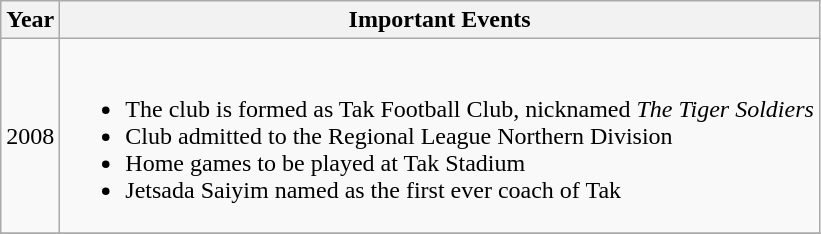<table class="wikitable">
<tr>
<th>Year</th>
<th>Important Events</th>
</tr>
<tr>
<td>2008</td>
<td><br><ul><li>The club is formed as Tak Football Club, nicknamed <em>The Tiger Soldiers</em></li><li>Club admitted to the Regional League Northern Division</li><li>Home games to be played at Tak Stadium</li><li>Jetsada Saiyim named as the first ever coach of Tak</li></ul></td>
</tr>
<tr>
</tr>
</table>
